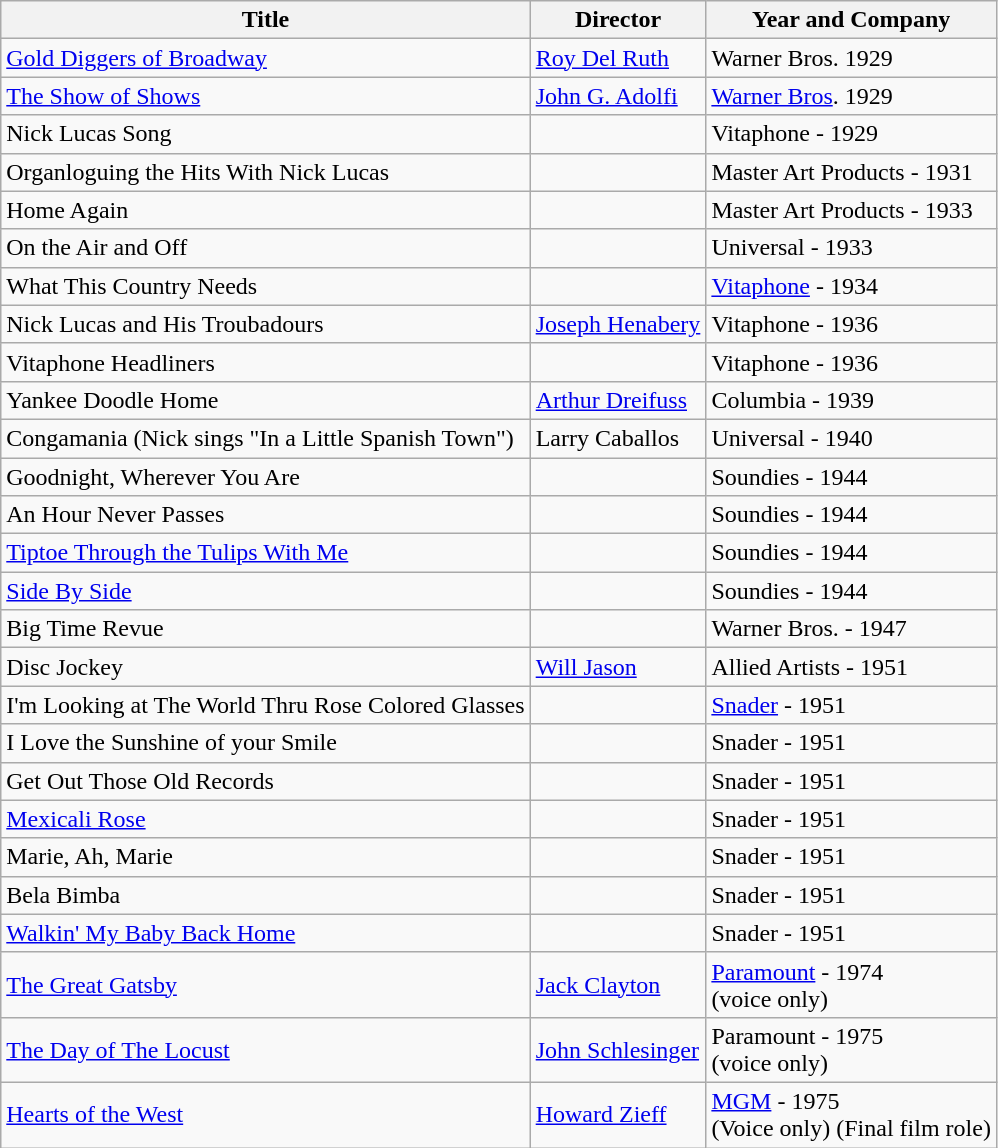<table class="wikitable">
<tr>
<th>Title</th>
<th>Director</th>
<th>Year and Company</th>
</tr>
<tr>
<td><a href='#'>Gold Diggers of Broadway</a></td>
<td><a href='#'>Roy Del Ruth</a></td>
<td>Warner Bros. 1929</td>
</tr>
<tr>
<td><a href='#'>The Show of Shows</a></td>
<td><a href='#'>John G. Adolfi</a></td>
<td><a href='#'>Warner Bros</a>. 1929</td>
</tr>
<tr>
<td>Nick Lucas Song</td>
<td></td>
<td>Vitaphone - 1929</td>
</tr>
<tr>
<td>Organloguing the Hits With Nick Lucas</td>
<td></td>
<td>Master Art Products - 1931</td>
</tr>
<tr>
<td>Home Again</td>
<td></td>
<td>Master Art Products - 1933</td>
</tr>
<tr>
<td>On the Air and Off</td>
<td></td>
<td>Universal - 1933</td>
</tr>
<tr>
<td>What This Country Needs</td>
<td></td>
<td><a href='#'>Vitaphone</a> - 1934</td>
</tr>
<tr>
<td>Nick Lucas and His Troubadours</td>
<td><a href='#'>Joseph Henabery</a></td>
<td>Vitaphone - 1936</td>
</tr>
<tr>
<td>Vitaphone Headliners</td>
<td></td>
<td>Vitaphone - 1936</td>
</tr>
<tr>
<td>Yankee Doodle Home</td>
<td><a href='#'>Arthur Dreifuss</a></td>
<td>Columbia - 1939</td>
</tr>
<tr>
<td>Congamania (Nick sings "In a Little Spanish Town")</td>
<td>Larry Caballos</td>
<td>Universal - 1940</td>
</tr>
<tr>
<td>Goodnight, Wherever You Are</td>
<td></td>
<td>Soundies - 1944</td>
</tr>
<tr>
<td>An Hour Never Passes</td>
<td></td>
<td>Soundies - 1944</td>
</tr>
<tr>
<td><a href='#'>Tiptoe Through the Tulips With Me</a></td>
<td></td>
<td>Soundies - 1944</td>
</tr>
<tr>
<td><a href='#'>Side By Side</a></td>
<td></td>
<td>Soundies - 1944</td>
</tr>
<tr>
<td>Big Time Revue</td>
<td></td>
<td>Warner Bros. - 1947</td>
</tr>
<tr>
<td>Disc Jockey</td>
<td><a href='#'>Will Jason</a></td>
<td>Allied Artists - 1951</td>
</tr>
<tr>
<td>I'm Looking at The World Thru Rose Colored Glasses</td>
<td></td>
<td><a href='#'>Snader</a> - 1951</td>
</tr>
<tr>
<td>I Love the Sunshine of your Smile</td>
<td></td>
<td>Snader - 1951</td>
</tr>
<tr>
<td>Get Out Those Old Records</td>
<td></td>
<td>Snader - 1951</td>
</tr>
<tr>
<td><a href='#'>Mexicali Rose</a></td>
<td></td>
<td>Snader - 1951</td>
</tr>
<tr>
<td>Marie, Ah, Marie</td>
<td></td>
<td>Snader - 1951</td>
</tr>
<tr>
<td>Bela Bimba</td>
<td></td>
<td>Snader - 1951</td>
</tr>
<tr>
<td><a href='#'>Walkin' My Baby Back Home</a></td>
<td></td>
<td>Snader - 1951</td>
</tr>
<tr>
<td><a href='#'>The Great Gatsby</a></td>
<td><a href='#'>Jack Clayton</a></td>
<td><a href='#'>Paramount</a> - 1974<br>(voice only)</td>
</tr>
<tr>
<td><a href='#'>The Day of The Locust</a></td>
<td><a href='#'>John Schlesinger</a></td>
<td>Paramount - 1975<br>(voice only)</td>
</tr>
<tr>
<td><a href='#'>Hearts of the West</a></td>
<td><a href='#'>Howard Zieff</a></td>
<td><a href='#'>MGM</a> - 1975<br>(Voice only) (Final film role)</td>
</tr>
</table>
